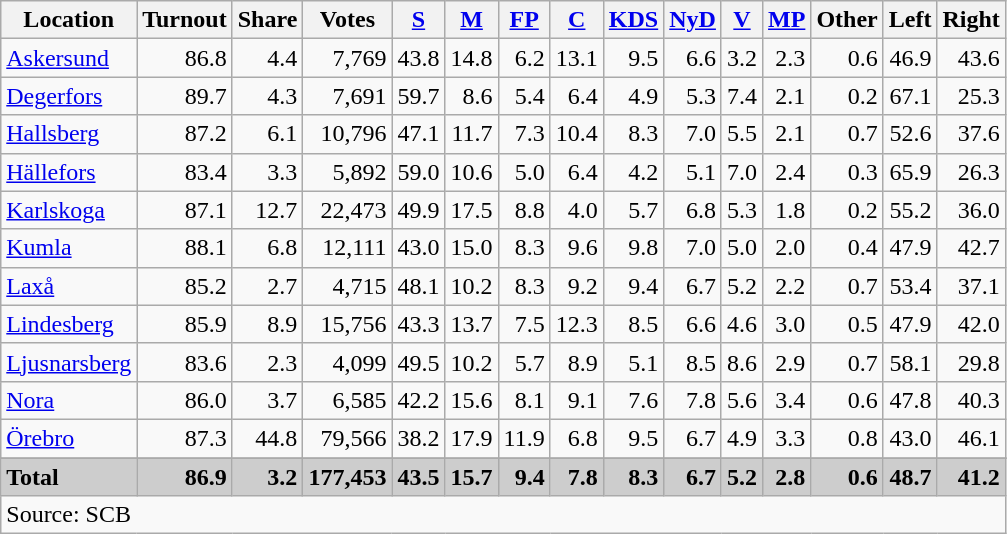<table class="wikitable sortable" style=text-align:right>
<tr>
<th>Location</th>
<th>Turnout</th>
<th>Share</th>
<th>Votes</th>
<th><a href='#'>S</a></th>
<th><a href='#'>M</a></th>
<th><a href='#'>FP</a></th>
<th><a href='#'>C</a></th>
<th><a href='#'>KDS</a></th>
<th><a href='#'>NyD</a></th>
<th><a href='#'>V</a></th>
<th><a href='#'>MP</a></th>
<th>Other</th>
<th>Left</th>
<th>Right</th>
</tr>
<tr>
<td align=left><a href='#'>Askersund</a></td>
<td>86.8</td>
<td>4.4</td>
<td>7,769</td>
<td>43.8</td>
<td>14.8</td>
<td>6.2</td>
<td>13.1</td>
<td>9.5</td>
<td>6.6</td>
<td>3.2</td>
<td>2.3</td>
<td>0.6</td>
<td>46.9</td>
<td>43.6</td>
</tr>
<tr>
<td align=left><a href='#'>Degerfors</a></td>
<td>89.7</td>
<td>4.3</td>
<td>7,691</td>
<td>59.7</td>
<td>8.6</td>
<td>5.4</td>
<td>6.4</td>
<td>4.9</td>
<td>5.3</td>
<td>7.4</td>
<td>2.1</td>
<td>0.2</td>
<td>67.1</td>
<td>25.3</td>
</tr>
<tr>
<td align=left><a href='#'>Hallsberg</a></td>
<td>87.2</td>
<td>6.1</td>
<td>10,796</td>
<td>47.1</td>
<td>11.7</td>
<td>7.3</td>
<td>10.4</td>
<td>8.3</td>
<td>7.0</td>
<td>5.5</td>
<td>2.1</td>
<td>0.7</td>
<td>52.6</td>
<td>37.6</td>
</tr>
<tr>
<td align=left><a href='#'>Hällefors</a></td>
<td>83.4</td>
<td>3.3</td>
<td>5,892</td>
<td>59.0</td>
<td>10.6</td>
<td>5.0</td>
<td>6.4</td>
<td>4.2</td>
<td>5.1</td>
<td>7.0</td>
<td>2.4</td>
<td>0.3</td>
<td>65.9</td>
<td>26.3</td>
</tr>
<tr>
<td align=left><a href='#'>Karlskoga</a></td>
<td>87.1</td>
<td>12.7</td>
<td>22,473</td>
<td>49.9</td>
<td>17.5</td>
<td>8.8</td>
<td>4.0</td>
<td>5.7</td>
<td>6.8</td>
<td>5.3</td>
<td>1.8</td>
<td>0.2</td>
<td>55.2</td>
<td>36.0</td>
</tr>
<tr>
<td align=left><a href='#'>Kumla</a></td>
<td>88.1</td>
<td>6.8</td>
<td>12,111</td>
<td>43.0</td>
<td>15.0</td>
<td>8.3</td>
<td>9.6</td>
<td>9.8</td>
<td>7.0</td>
<td>5.0</td>
<td>2.0</td>
<td>0.4</td>
<td>47.9</td>
<td>42.7</td>
</tr>
<tr>
<td align=left><a href='#'>Laxå</a></td>
<td>85.2</td>
<td>2.7</td>
<td>4,715</td>
<td>48.1</td>
<td>10.2</td>
<td>8.3</td>
<td>9.2</td>
<td>9.4</td>
<td>6.7</td>
<td>5.2</td>
<td>2.2</td>
<td>0.7</td>
<td>53.4</td>
<td>37.1</td>
</tr>
<tr>
<td align=left><a href='#'>Lindesberg</a></td>
<td>85.9</td>
<td>8.9</td>
<td>15,756</td>
<td>43.3</td>
<td>13.7</td>
<td>7.5</td>
<td>12.3</td>
<td>8.5</td>
<td>6.6</td>
<td>4.6</td>
<td>3.0</td>
<td>0.5</td>
<td>47.9</td>
<td>42.0</td>
</tr>
<tr>
<td align=left><a href='#'>Ljusnarsberg</a></td>
<td>83.6</td>
<td>2.3</td>
<td>4,099</td>
<td>49.5</td>
<td>10.2</td>
<td>5.7</td>
<td>8.9</td>
<td>5.1</td>
<td>8.5</td>
<td>8.6</td>
<td>2.9</td>
<td>0.7</td>
<td>58.1</td>
<td>29.8</td>
</tr>
<tr>
<td align=left><a href='#'>Nora</a></td>
<td>86.0</td>
<td>3.7</td>
<td>6,585</td>
<td>42.2</td>
<td>15.6</td>
<td>8.1</td>
<td>9.1</td>
<td>7.6</td>
<td>7.8</td>
<td>5.6</td>
<td>3.4</td>
<td>0.6</td>
<td>47.8</td>
<td>40.3</td>
</tr>
<tr>
<td align=left><a href='#'>Örebro</a></td>
<td>87.3</td>
<td>44.8</td>
<td>79,566</td>
<td>38.2</td>
<td>17.9</td>
<td>11.9</td>
<td>6.8</td>
<td>9.5</td>
<td>6.7</td>
<td>4.9</td>
<td>3.3</td>
<td>0.8</td>
<td>43.0</td>
<td>46.1</td>
</tr>
<tr>
</tr>
<tr style="background:#CDCDCD;">
<td align=left><strong>Total</strong></td>
<td><strong>86.9</strong></td>
<td><strong>3.2</strong></td>
<td><strong>177,453</strong></td>
<td><strong>43.5</strong></td>
<td><strong>15.7</strong></td>
<td><strong>9.4</strong></td>
<td><strong>7.8</strong></td>
<td><strong>8.3</strong></td>
<td><strong>6.7</strong></td>
<td><strong>5.2</strong></td>
<td><strong>2.8</strong></td>
<td><strong>0.6</strong></td>
<td><strong>48.7</strong></td>
<td><strong>41.2</strong></td>
</tr>
<tr>
<td align=left colspan=15>Source: SCB </td>
</tr>
</table>
